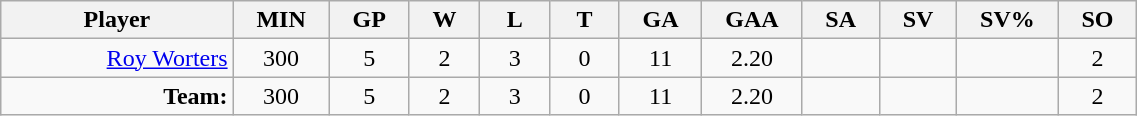<table class="wikitable sortable" width="60%">
<tr>
<th bgcolor="#DDDDFF" width="10%">Player</th>
<th width="3%" bgcolor="#DDDDFF">MIN</th>
<th width="3%" bgcolor="#DDDDFF">GP</th>
<th width="3%" bgcolor="#DDDDFF">W</th>
<th width="3%" bgcolor="#DDDDFF">L</th>
<th width="3%" bgcolor="#DDDDFF">T</th>
<th width="3%" bgcolor="#DDDDFF">GA</th>
<th width="3%" bgcolor="#DDDDFF">GAA</th>
<th width="3%" bgcolor="#DDDDFF">SA</th>
<th width="3%" bgcolor="#DDDDFF">SV</th>
<th width="3%" bgcolor="#DDDDFF">SV%</th>
<th width="3%" bgcolor="#DDDDFF">SO</th>
</tr>
<tr align="center">
<td align="right"><a href='#'>Roy Worters</a></td>
<td>300</td>
<td>5</td>
<td>2</td>
<td>3</td>
<td>0</td>
<td>11</td>
<td>2.20</td>
<td></td>
<td></td>
<td></td>
<td>2</td>
</tr>
<tr align="center">
<td align="right"><strong>Team:</strong></td>
<td>300</td>
<td>5</td>
<td>2</td>
<td>3</td>
<td>0</td>
<td>11</td>
<td>2.20</td>
<td></td>
<td></td>
<td></td>
<td>2</td>
</tr>
</table>
